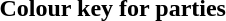<table class="toccolours">
<tr>
<th>Colour key for parties</th>
</tr>
<tr>
<td><br>


</td>
</tr>
</table>
